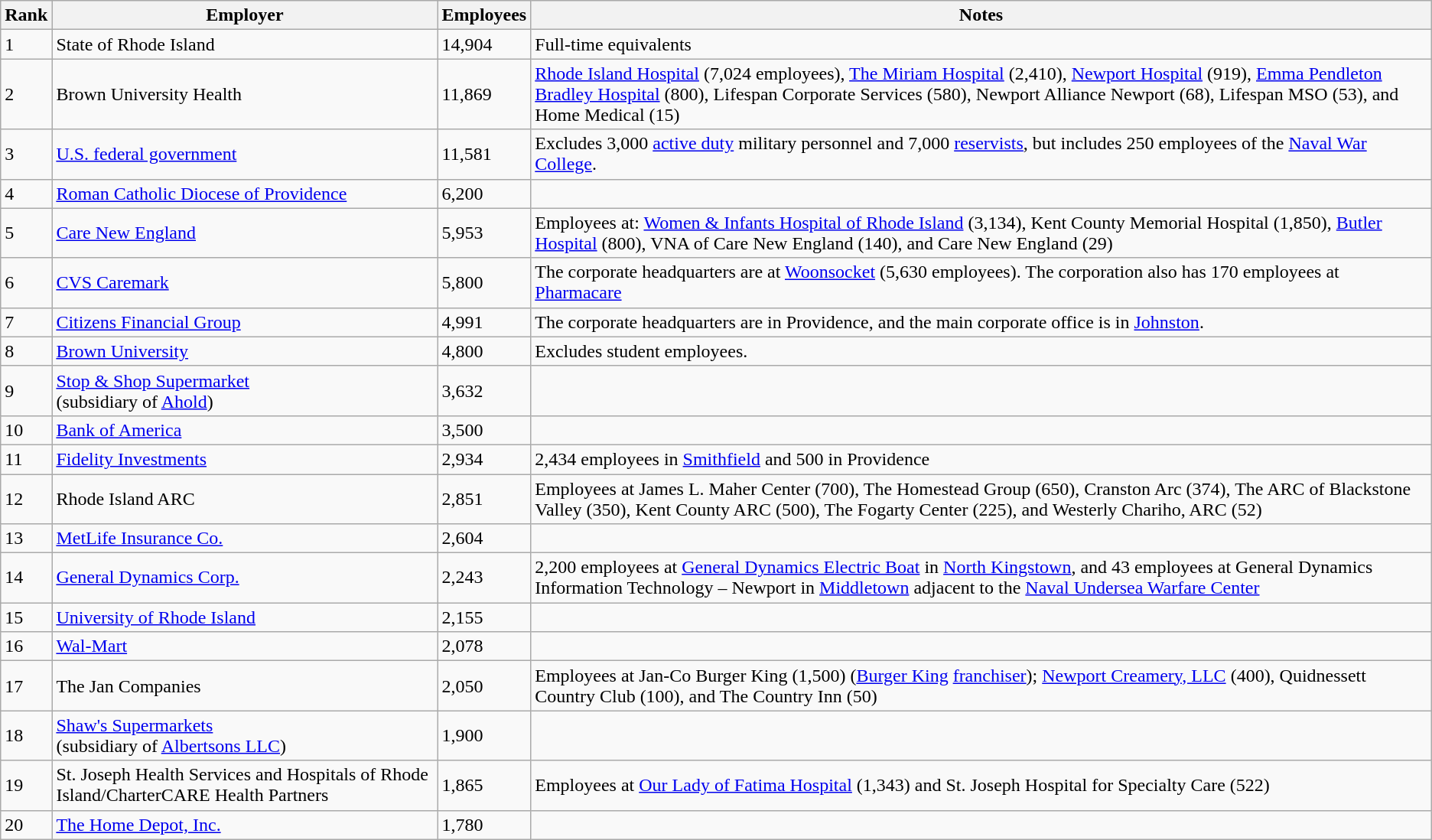<table class="wikitable">
<tr>
<th>Rank</th>
<th>Employer</th>
<th>Employees</th>
<th>Notes</th>
</tr>
<tr>
<td>1</td>
<td>State of Rhode Island</td>
<td>14,904</td>
<td>Full-time equivalents</td>
</tr>
<tr>
<td>2</td>
<td>Brown University Health</td>
<td>11,869</td>
<td><a href='#'>Rhode Island Hospital</a> (7,024 employees), <a href='#'>The Miriam Hospital</a> (2,410), <a href='#'>Newport Hospital</a> (919), <a href='#'>Emma Pendleton Bradley Hospital</a> (800), Lifespan Corporate Services (580), Newport Alliance Newport (68), Lifespan MSO (53), and Home Medical (15)</td>
</tr>
<tr>
<td>3</td>
<td><a href='#'>U.S. federal government</a></td>
<td>11,581</td>
<td>Excludes 3,000 <a href='#'>active duty</a> military personnel and 7,000 <a href='#'>reservists</a>, but includes 250 employees of the <a href='#'>Naval War College</a>.</td>
</tr>
<tr>
<td>4</td>
<td><a href='#'>Roman Catholic Diocese of Providence</a></td>
<td>6,200</td>
<td></td>
</tr>
<tr>
<td>5</td>
<td><a href='#'>Care New England</a></td>
<td>5,953</td>
<td>Employees at: <a href='#'>Women & Infants Hospital of Rhode Island</a> (3,134), Kent County Memorial Hospital (1,850), <a href='#'>Butler Hospital</a> (800), VNA of Care New England (140), and Care New England (29)</td>
</tr>
<tr>
<td>6</td>
<td><a href='#'>CVS Caremark</a></td>
<td>5,800</td>
<td>The corporate headquarters are at <a href='#'>Woonsocket</a> (5,630 employees). The corporation also has 170 employees at <a href='#'>Pharmacare</a></td>
</tr>
<tr>
<td>7</td>
<td><a href='#'>Citizens Financial Group</a></td>
<td>4,991</td>
<td>The corporate headquarters are in Providence, and the main corporate office is in <a href='#'>Johnston</a>.</td>
</tr>
<tr>
<td>8</td>
<td><a href='#'>Brown University</a></td>
<td>4,800</td>
<td>Excludes student employees.</td>
</tr>
<tr>
<td>9</td>
<td><a href='#'>Stop & Shop Supermarket</a><br>(subsidiary of <a href='#'>Ahold</a>)</td>
<td>3,632</td>
<td></td>
</tr>
<tr>
<td>10</td>
<td><a href='#'>Bank of America</a></td>
<td>3,500</td>
<td></td>
</tr>
<tr>
<td>11</td>
<td><a href='#'>Fidelity Investments</a></td>
<td>2,934</td>
<td>2,434 employees in <a href='#'>Smithfield</a> and 500 in Providence</td>
</tr>
<tr>
<td>12</td>
<td>Rhode Island ARC</td>
<td>2,851</td>
<td>Employees at James L. Maher Center (700), The Homestead Group (650), Cranston Arc (374), The ARC of Blackstone Valley (350), Kent County ARC (500), The Fogarty Center (225), and Westerly Chariho, ARC (52)</td>
</tr>
<tr>
<td>13</td>
<td><a href='#'>MetLife Insurance Co.</a></td>
<td>2,604</td>
<td></td>
</tr>
<tr>
<td>14</td>
<td><a href='#'>General Dynamics Corp.</a></td>
<td>2,243</td>
<td>2,200 employees at <a href='#'>General Dynamics Electric Boat</a> in <a href='#'>North Kingstown</a>, and 43 employees at General Dynamics Information Technology – Newport in <a href='#'>Middletown</a> adjacent to the <a href='#'>Naval Undersea Warfare Center</a></td>
</tr>
<tr>
<td>15</td>
<td><a href='#'>University of Rhode Island</a></td>
<td>2,155</td>
<td></td>
</tr>
<tr>
<td>16</td>
<td><a href='#'>Wal-Mart</a></td>
<td>2,078</td>
<td></td>
</tr>
<tr>
<td>17</td>
<td>The Jan Companies</td>
<td>2,050</td>
<td>Employees at Jan-Co Burger King (1,500) (<a href='#'>Burger King</a> <a href='#'>franchiser</a>); <a href='#'>Newport Creamery, LLC</a> (400), Quidnessett Country Club (100), and The Country Inn (50)</td>
</tr>
<tr>
<td>18</td>
<td><a href='#'>Shaw's Supermarkets</a><br>(subsidiary of <a href='#'>Albertsons LLC</a>)</td>
<td>1,900</td>
<td></td>
</tr>
<tr>
<td>19</td>
<td>St. Joseph Health Services and Hospitals of Rhode Island/CharterCARE Health Partners</td>
<td>1,865</td>
<td>Employees at <a href='#'>Our Lady of Fatima Hospital</a> (1,343) and St. Joseph Hospital for Specialty Care (522)</td>
</tr>
<tr>
<td>20</td>
<td><a href='#'>The Home Depot, Inc.</a></td>
<td>1,780</td>
<td></td>
</tr>
</table>
